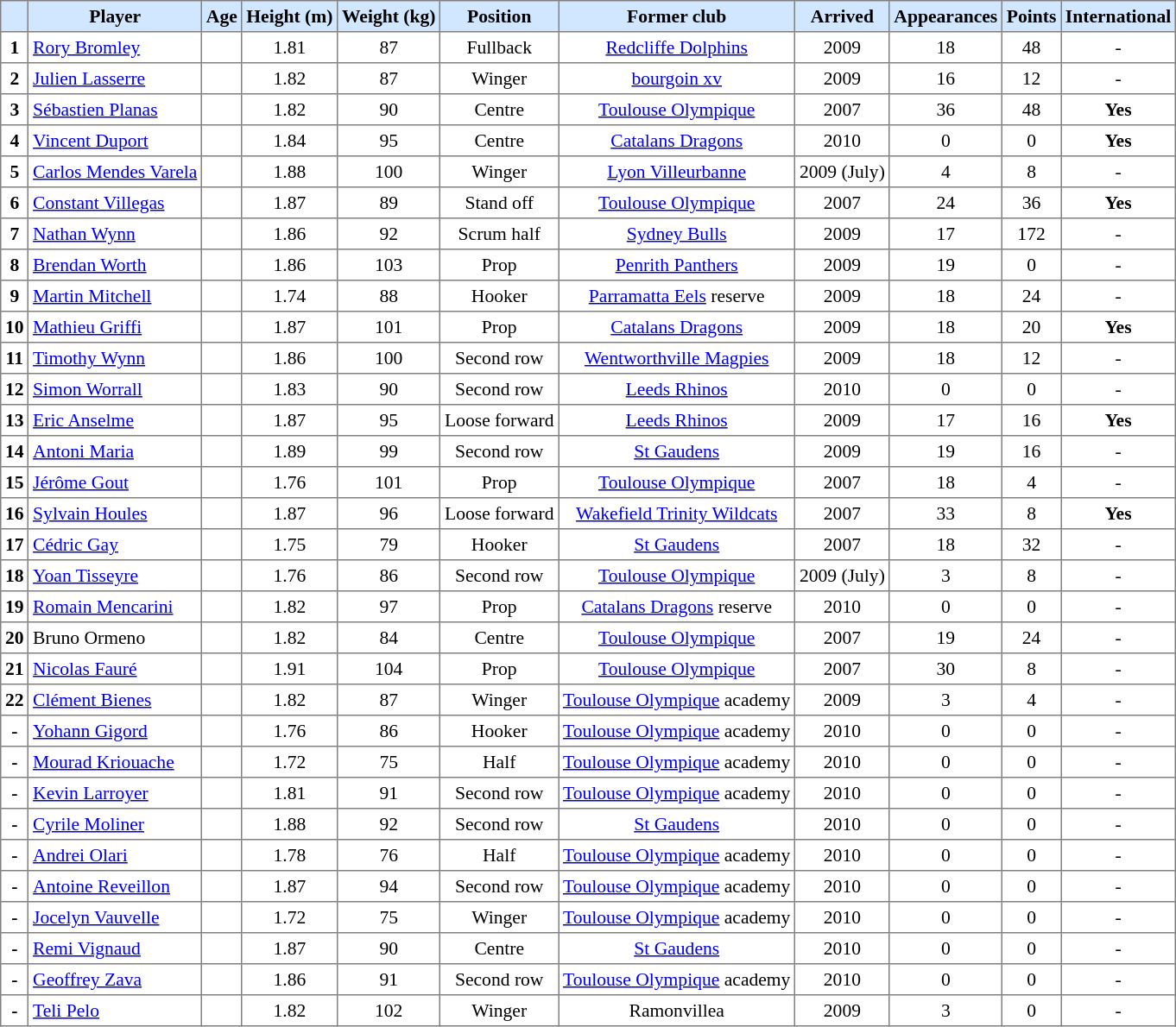<table cellpadding="3" cellspacing="0" border="1" style="font-size: 90%; text-align: center; border: gray solid 1px; border-collapse: collapse;" class="sortable">
<tr bgcolor="#D0E7FF" align="center">
<th></th>
<th>Player</th>
<th>Age</th>
<th>Height (m)</th>
<th>Weight (kg)</th>
<th>Position</th>
<th>Former club</th>
<th>Arrived</th>
<th>Appearances</th>
<th>Points</th>
<th>International</th>
</tr>
<tr bgcolor="ffffff">
<td><strong>1</strong></td>
<td align="left"> <a href='#'>Rory Bromley</a></td>
<td></td>
<td>1.81</td>
<td>87</td>
<td>Fullback</td>
<td><a href='#'>Redcliffe Dolphins</a></td>
<td>2009</td>
<td>18</td>
<td>48</td>
<td>-</td>
</tr>
<tr bgcolor="ffffff">
<td><strong>2</strong></td>
<td align="left"><a href='#'>Julien Lasserre</a></td>
<td></td>
<td>1.82</td>
<td>87</td>
<td>Winger</td>
<td><a href='#'>bourgoin xv</a></td>
<td>2009</td>
<td>16</td>
<td>12</td>
<td>-</td>
</tr>
<tr bgcolor="ffffff">
<td><strong>3</strong></td>
<td align="left"> <a href='#'>Sébastien Planas</a></td>
<td></td>
<td>1.82</td>
<td>90</td>
<td>Centre</td>
<td><a href='#'>Toulouse Olympique</a></td>
<td>2007</td>
<td>36</td>
<td>48</td>
<td><strong>Yes</strong></td>
</tr>
<tr bgcolor="ffffff">
<td><strong>4</strong></td>
<td align="left"> <a href='#'>Vincent Duport</a></td>
<td></td>
<td>1.84</td>
<td>95</td>
<td>Centre</td>
<td><a href='#'>Catalans Dragons</a></td>
<td>2010</td>
<td>0</td>
<td>0</td>
<td><strong>Yes</strong></td>
</tr>
<tr bgcolor="ffffff">
<td><strong>5</strong></td>
<td align="left"> <a href='#'>Carlos Mendes Varela</a></td>
<td></td>
<td>1.88</td>
<td>100</td>
<td>Winger</td>
<td><a href='#'>Lyon Villeurbanne</a></td>
<td>2009 (July)</td>
<td>4</td>
<td>8</td>
<td>-</td>
</tr>
<tr bgcolor="ffffff">
<td><strong>6</strong></td>
<td align="left"> <a href='#'>Constant Villegas</a></td>
<td></td>
<td>1.87</td>
<td>89</td>
<td>Stand off</td>
<td><a href='#'>Toulouse Olympique</a></td>
<td>2007</td>
<td>24</td>
<td>36</td>
<td><strong>Yes</strong></td>
</tr>
<tr bgcolor="ffffff">
<td><strong>7</strong></td>
<td align="left"> <a href='#'>Nathan Wynn</a></td>
<td></td>
<td>1.86</td>
<td>92</td>
<td>Scrum half</td>
<td><a href='#'>Sydney Bulls</a></td>
<td>2009</td>
<td>17</td>
<td>172</td>
<td>-</td>
</tr>
<tr bgcolor="ffffff">
<td><strong>8</strong></td>
<td align="left"> <a href='#'>Brendan Worth</a></td>
<td></td>
<td>1.86</td>
<td>103</td>
<td>Prop</td>
<td><a href='#'>Penrith Panthers</a></td>
<td>2009</td>
<td>19</td>
<td>0</td>
<td>-</td>
</tr>
<tr bgcolor="ffffff">
<td><strong>9</strong></td>
<td align="left"> <a href='#'>Martin Mitchell</a></td>
<td></td>
<td>1.74</td>
<td>88</td>
<td>Hooker</td>
<td><a href='#'>Parramatta Eels</a> reserve</td>
<td>2009</td>
<td>18</td>
<td>24</td>
<td>-</td>
</tr>
<tr bgcolor="ffffff">
<td><strong>10</strong></td>
<td align="left"> <a href='#'>Mathieu Griffi</a></td>
<td></td>
<td>1.87</td>
<td>101</td>
<td>Prop</td>
<td><a href='#'>Catalans Dragons</a></td>
<td>2009</td>
<td>18</td>
<td>20</td>
<td><strong>Yes</strong></td>
</tr>
<tr bgcolor="ffffff">
<td><strong>11</strong></td>
<td align="left"> <a href='#'>Timothy Wynn</a></td>
<td></td>
<td>1.86</td>
<td>100</td>
<td>Second row</td>
<td><a href='#'>Wentworthville Magpies</a></td>
<td>2009</td>
<td>18</td>
<td>12</td>
<td>-</td>
</tr>
<tr bgcolor="ffffff">
<td><strong>12</strong></td>
<td align="left"> <a href='#'>Simon Worrall</a></td>
<td></td>
<td>1.83</td>
<td>90</td>
<td>Second row</td>
<td><a href='#'>Leeds Rhinos</a></td>
<td>2010</td>
<td>0</td>
<td>0</td>
<td>-</td>
</tr>
<tr bgcolor="ffffff">
<td><strong>13</strong></td>
<td align="left"> <a href='#'>Eric Anselme</a></td>
<td></td>
<td>1.87</td>
<td>95</td>
<td>Loose forward</td>
<td><a href='#'>Leeds Rhinos</a></td>
<td>2009</td>
<td>17</td>
<td>16</td>
<td><strong>Yes</strong></td>
</tr>
<tr bgcolor="ffffff">
<td><strong>14</strong></td>
<td align="left"> <a href='#'>Antoni Maria</a></td>
<td></td>
<td>1.89</td>
<td>99</td>
<td>Second row</td>
<td><a href='#'>St Gaudens</a></td>
<td>2009</td>
<td>19</td>
<td>16</td>
<td>-</td>
</tr>
<tr bgcolor="ffffff">
<td><strong>15</strong></td>
<td align="left"> <a href='#'>Jérôme Gout</a></td>
<td></td>
<td>1.76</td>
<td>101</td>
<td>Prop</td>
<td><a href='#'>Toulouse Olympique</a></td>
<td>2007</td>
<td>18</td>
<td>4</td>
<td>-</td>
</tr>
<tr bgcolor="ffffff">
<td><strong>16</strong></td>
<td align="left"> <a href='#'>Sylvain Houles</a></td>
<td></td>
<td>1.87</td>
<td>96</td>
<td>Loose forward</td>
<td><a href='#'>Wakefield Trinity Wildcats</a></td>
<td>2007</td>
<td>33</td>
<td>8</td>
<td><strong>Yes</strong></td>
</tr>
<tr bgcolor="ffffff">
<td><strong>17</strong></td>
<td align="left"> <a href='#'>Cédric Gay</a></td>
<td></td>
<td>1.75</td>
<td>79</td>
<td>Hooker</td>
<td><a href='#'>St Gaudens</a></td>
<td>2007</td>
<td>18</td>
<td>32</td>
<td>-</td>
</tr>
<tr bgcolor="ffffff">
<td><strong>18</strong></td>
<td align="left"> <a href='#'>Yoan Tisseyre</a></td>
<td></td>
<td>1.76</td>
<td>86</td>
<td>Second row</td>
<td><a href='#'>Toulouse Olympique</a></td>
<td>2009 (July)</td>
<td>3</td>
<td>8</td>
<td>-</td>
</tr>
<tr bgcolor="ffffff">
<td><strong>19</strong></td>
<td align="left"> <a href='#'>Romain Mencarini</a></td>
<td></td>
<td>1.82</td>
<td>97</td>
<td>Prop</td>
<td><a href='#'>Catalans Dragons</a> reserve</td>
<td>2010</td>
<td>0</td>
<td>0</td>
<td>-</td>
</tr>
<tr bgcolor="ffffff">
<td><strong>20</strong></td>
<td align="left"> Bruno Ormeno</td>
<td></td>
<td>1.82</td>
<td>84</td>
<td>Centre</td>
<td><a href='#'>Toulouse Olympique</a></td>
<td>2007</td>
<td>19</td>
<td>24</td>
<td>-</td>
</tr>
<tr bgcolor="ffffff">
<td><strong>21</strong></td>
<td align="left"> <a href='#'>Nicolas Fauré</a></td>
<td></td>
<td>1.91</td>
<td>104</td>
<td>Prop</td>
<td><a href='#'>Toulouse Olympique</a></td>
<td>2007</td>
<td>30</td>
<td>8</td>
<td>-</td>
</tr>
<tr bgcolor="ffffff">
<td><strong>22</strong></td>
<td align="left"> <a href='#'>Clément Bienes</a></td>
<td></td>
<td>1.82</td>
<td>87</td>
<td>Winger</td>
<td><a href='#'>Toulouse Olympique</a> academy</td>
<td>2009</td>
<td>3</td>
<td>4</td>
<td>-</td>
</tr>
<tr bgcolor="ffffff">
<td><strong>-</strong></td>
<td align="left"> <a href='#'>Yohann Gigord</a></td>
<td></td>
<td>1.76</td>
<td>86</td>
<td>Hooker</td>
<td><a href='#'>Toulouse Olympique</a> academy</td>
<td>2010</td>
<td>0</td>
<td>0</td>
<td>-</td>
</tr>
<tr bgcolor="ffffff">
<td><strong>-</strong></td>
<td align="left"> <a href='#'>Mourad Kriouache</a></td>
<td></td>
<td>1.72</td>
<td>75</td>
<td>Half</td>
<td><a href='#'>Toulouse Olympique</a> academy</td>
<td>2010</td>
<td>0</td>
<td>0</td>
<td>-</td>
</tr>
<tr bgcolor="ffffff">
<td><strong>-</strong></td>
<td align="left"> <a href='#'>Kevin Larroyer</a></td>
<td></td>
<td>1.81</td>
<td>91</td>
<td>Second row</td>
<td><a href='#'>Toulouse Olympique</a> academy</td>
<td>2010</td>
<td>0</td>
<td>0</td>
<td>-</td>
</tr>
<tr bgcolor="ffffff">
<td><strong>-</strong></td>
<td align="left"> <a href='#'>Cyrile Moliner</a></td>
<td></td>
<td>1.88</td>
<td>92</td>
<td>Second row</td>
<td><a href='#'>St Gaudens</a></td>
<td>2010</td>
<td>0</td>
<td>0</td>
<td>-</td>
</tr>
<tr bgcolor="ffffff">
<td><strong>-</strong></td>
<td align="left"> <a href='#'>Andrei Olari</a></td>
<td></td>
<td>1.78</td>
<td>76</td>
<td>Half</td>
<td><a href='#'>Toulouse Olympique</a> academy</td>
<td>2010</td>
<td>0</td>
<td>0</td>
<td>-</td>
</tr>
<tr bgcolor="ffffff">
<td><strong>-</strong></td>
<td align="left"> <a href='#'>Antoine Reveillon</a></td>
<td></td>
<td>1.87</td>
<td>94</td>
<td>Second row</td>
<td><a href='#'>Toulouse Olympique</a> academy</td>
<td>2010</td>
<td>0</td>
<td>0</td>
<td>-</td>
</tr>
<tr bgcolor="ffffff">
<td><strong>-</strong></td>
<td align="left"> <a href='#'>Jocelyn Vauvelle</a></td>
<td></td>
<td>1.72</td>
<td>75</td>
<td>Winger</td>
<td><a href='#'>Toulouse Olympique</a> academy</td>
<td>2010</td>
<td>0</td>
<td>0</td>
<td>-</td>
</tr>
<tr bgcolor="ffffff">
<td><strong>-</strong></td>
<td align="left"> <a href='#'>Remi Vignaud</a></td>
<td></td>
<td>1.87</td>
<td>90</td>
<td>Centre</td>
<td><a href='#'>St Gaudens</a></td>
<td>2010</td>
<td>0</td>
<td>0</td>
<td>-</td>
</tr>
<tr bgcolor="ffffff">
<td><strong>-</strong></td>
<td align="left"> <a href='#'>Geoffrey Zava</a></td>
<td></td>
<td>1.86</td>
<td>91</td>
<td>Second row</td>
<td><a href='#'>Toulouse Olympique</a> academy</td>
<td>2010</td>
<td>0</td>
<td>0</td>
<td>-</td>
</tr>
<tr bgcolor="ffffff">
<td><strong>-</strong></td>
<td align="left"> <a href='#'>Teli Pelo</a></td>
<td></td>
<td>1.82</td>
<td>102</td>
<td>Winger</td>
<td>Ramonvillea</td>
<td>2009</td>
<td>3</td>
<td>0</td>
<td>-</td>
</tr>
</table>
